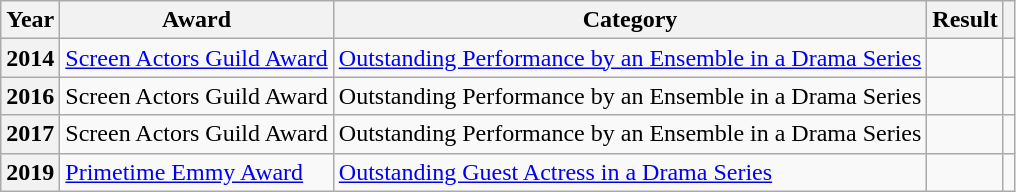<table class="wikitable sortable">
<tr>
<th scope="col">Year</th>
<th scope="col">Award</th>
<th scope="col">Category</th>
<th scope="col">Result</th>
<th scope="col"></th>
</tr>
<tr>
<th scope="row">2014</th>
<td><a href='#'>Screen Actors Guild Award</a></td>
<td><a href='#'>Outstanding Performance by an Ensemble in a Drama Series</a></td>
<td></td>
<td></td>
</tr>
<tr>
<th scope="row">2016</th>
<td>Screen Actors Guild Award</td>
<td>Outstanding Performance by an Ensemble in a Drama Series</td>
<td></td>
<td></td>
</tr>
<tr>
<th scope="row">2017</th>
<td>Screen Actors Guild Award</td>
<td>Outstanding Performance by an Ensemble in a Drama Series</td>
<td></td>
<td></td>
</tr>
<tr>
<th scope="row">2019</th>
<td><a href='#'>Primetime Emmy Award</a></td>
<td><a href='#'>Outstanding Guest Actress in a Drama Series</a></td>
<td></td>
<td></td>
</tr>
</table>
